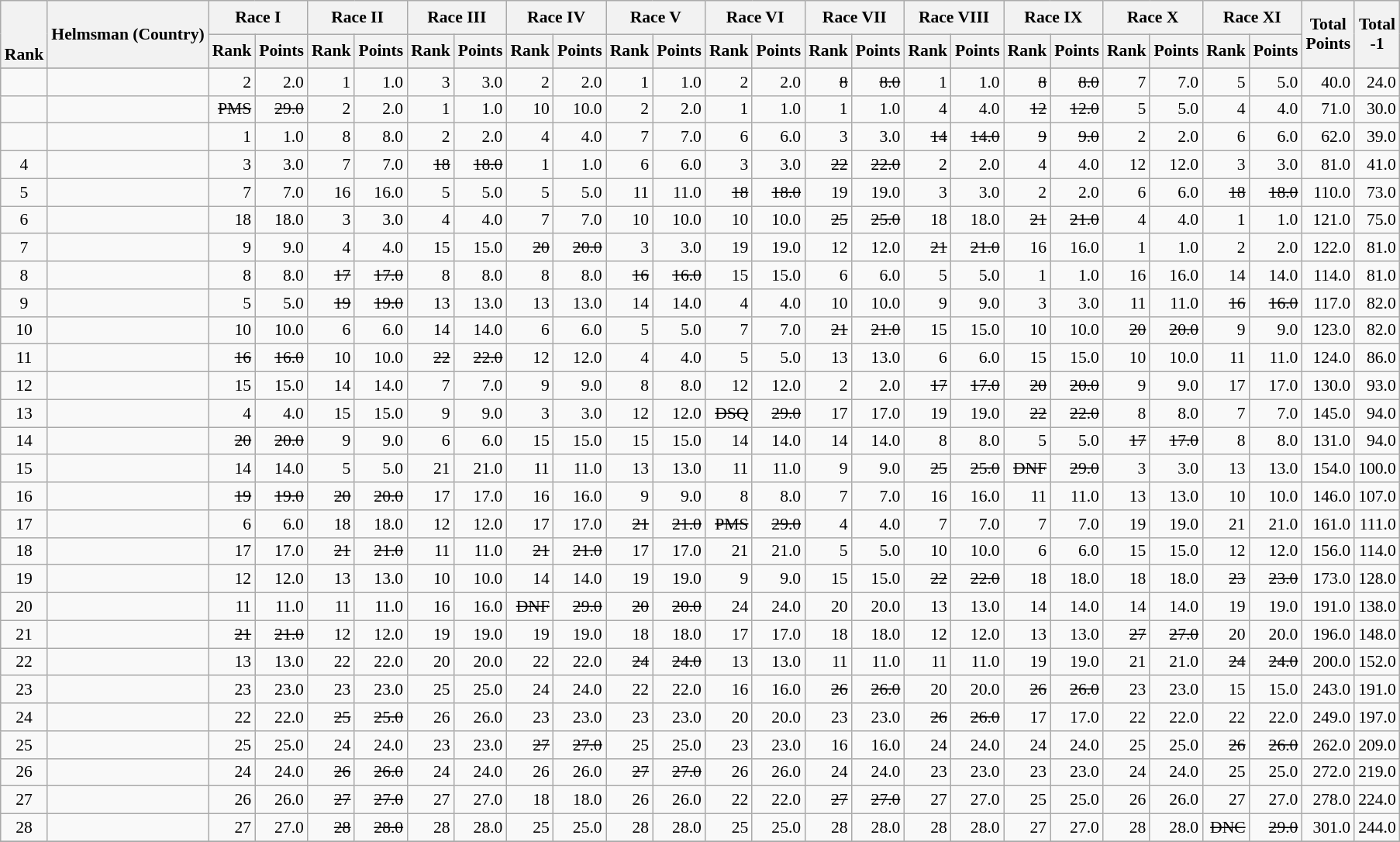<table class="wikitable" style="text-align:right; font-size:90%">
<tr>
<th rowspan="2"> <br> <br>Rank</th>
<th rowspan="2">Helmsman (Country)</th>
<th colspan="2">Race I</th>
<th colspan="2">Race II</th>
<th colspan="2">Race III</th>
<th colspan="2">Race IV</th>
<th colspan="2">Race V</th>
<th colspan="2">Race VI</th>
<th colspan="2">Race VII</th>
<th colspan="2">Race VIII</th>
<th colspan="2">Race IX</th>
<th colspan="2">Race X</th>
<th colspan="2">Race XI</th>
<th rowspan="2">Total <br>Points <br></th>
<th rowspan="2">Total<br>-1<br></th>
</tr>
<tr>
<th>Rank</th>
<th>Points</th>
<th>Rank</th>
<th>Points</th>
<th>Rank</th>
<th>Points</th>
<th>Rank</th>
<th>Points</th>
<th>Rank</th>
<th>Points</th>
<th>Rank</th>
<th>Points</th>
<th>Rank</th>
<th>Points</th>
<th>Rank</th>
<th>Points</th>
<th>Rank</th>
<th>Points</th>
<th>Rank</th>
<th>Points</th>
<th>Rank</th>
<th>Points</th>
</tr>
<tr style="vertical-align:top;">
</tr>
<tr>
<td align=center></td>
<td align=left></td>
<td>2</td>
<td>2.0</td>
<td>1</td>
<td>1.0</td>
<td>3</td>
<td>3.0</td>
<td>2</td>
<td>2.0</td>
<td>1</td>
<td>1.0</td>
<td>2</td>
<td>2.0</td>
<td><s>8</s></td>
<td><s>8.0</s></td>
<td>1</td>
<td>1.0</td>
<td><s>8</s></td>
<td><s>8.0</s></td>
<td>7</td>
<td>7.0</td>
<td>5</td>
<td>5.0</td>
<td>40.0</td>
<td>24.0</td>
</tr>
<tr>
<td align=center></td>
<td align=left></td>
<td><s>PMS</s></td>
<td><s>29.0</s></td>
<td>2</td>
<td>2.0</td>
<td>1</td>
<td>1.0</td>
<td>10</td>
<td>10.0</td>
<td>2</td>
<td>2.0</td>
<td>1</td>
<td>1.0</td>
<td>1</td>
<td>1.0</td>
<td>4</td>
<td>4.0</td>
<td><s>12</s></td>
<td><s>12.0</s></td>
<td>5</td>
<td>5.0</td>
<td>4</td>
<td>4.0</td>
<td>71.0</td>
<td>30.0</td>
</tr>
<tr>
<td align=center></td>
<td align=left></td>
<td>1</td>
<td>1.0</td>
<td>8</td>
<td>8.0</td>
<td>2</td>
<td>2.0</td>
<td>4</td>
<td>4.0</td>
<td>7</td>
<td>7.0</td>
<td>6</td>
<td>6.0</td>
<td>3</td>
<td>3.0</td>
<td><s>14</s></td>
<td><s>14.0</s></td>
<td><s>9</s></td>
<td><s>9.0</s></td>
<td>2</td>
<td>2.0</td>
<td>6</td>
<td>6.0</td>
<td>62.0</td>
<td>39.0</td>
</tr>
<tr>
<td align=center>4</td>
<td align=left></td>
<td>3</td>
<td>3.0</td>
<td>7</td>
<td>7.0</td>
<td><s>18</s></td>
<td><s>18.0</s></td>
<td>1</td>
<td>1.0</td>
<td>6</td>
<td>6.0</td>
<td>3</td>
<td>3.0</td>
<td><s>22</s></td>
<td><s>22.0</s></td>
<td>2</td>
<td>2.0</td>
<td>4</td>
<td>4.0</td>
<td>12</td>
<td>12.0</td>
<td>3</td>
<td>3.0</td>
<td>81.0</td>
<td>41.0</td>
</tr>
<tr>
<td align=center>5</td>
<td align=left></td>
<td>7</td>
<td>7.0</td>
<td>16</td>
<td>16.0</td>
<td>5</td>
<td>5.0</td>
<td>5</td>
<td>5.0</td>
<td>11</td>
<td>11.0</td>
<td><s>18</s></td>
<td><s>18.0</s></td>
<td>19</td>
<td>19.0</td>
<td>3</td>
<td>3.0</td>
<td>2</td>
<td>2.0</td>
<td>6</td>
<td>6.0</td>
<td><s>18</s></td>
<td><s>18.0</s></td>
<td>110.0</td>
<td>73.0</td>
</tr>
<tr>
<td align=center>6</td>
<td align=left></td>
<td>18</td>
<td>18.0</td>
<td>3</td>
<td>3.0</td>
<td>4</td>
<td>4.0</td>
<td>7</td>
<td>7.0</td>
<td>10</td>
<td>10.0</td>
<td>10</td>
<td>10.0</td>
<td><s>25</s></td>
<td><s>25.0</s></td>
<td>18</td>
<td>18.0</td>
<td><s>21</s></td>
<td><s>21.0</s></td>
<td>4</td>
<td>4.0</td>
<td>1</td>
<td>1.0</td>
<td>121.0</td>
<td>75.0</td>
</tr>
<tr>
<td align=center>7</td>
<td align=left></td>
<td>9</td>
<td>9.0</td>
<td>4</td>
<td>4.0</td>
<td>15</td>
<td>15.0</td>
<td><s>20</s></td>
<td><s>20.0</s></td>
<td>3</td>
<td>3.0</td>
<td>19</td>
<td>19.0</td>
<td>12</td>
<td>12.0</td>
<td><s>21</s></td>
<td><s>21.0</s></td>
<td>16</td>
<td>16.0</td>
<td>1</td>
<td>1.0</td>
<td>2</td>
<td>2.0</td>
<td>122.0</td>
<td>81.0</td>
</tr>
<tr>
<td align=center>8</td>
<td align=left></td>
<td>8</td>
<td>8.0</td>
<td><s>17</s></td>
<td><s>17.0</s></td>
<td>8</td>
<td>8.0</td>
<td>8</td>
<td>8.0</td>
<td><s>16</s></td>
<td><s>16.0</s></td>
<td>15</td>
<td>15.0</td>
<td>6</td>
<td>6.0</td>
<td>5</td>
<td>5.0</td>
<td>1</td>
<td>1.0</td>
<td>16</td>
<td>16.0</td>
<td>14</td>
<td>14.0</td>
<td>114.0</td>
<td>81.0</td>
</tr>
<tr>
<td align=center>9</td>
<td align=left></td>
<td>5</td>
<td>5.0</td>
<td><s>19</s></td>
<td><s>19.0</s></td>
<td>13</td>
<td>13.0</td>
<td>13</td>
<td>13.0</td>
<td>14</td>
<td>14.0</td>
<td>4</td>
<td>4.0</td>
<td>10</td>
<td>10.0</td>
<td>9</td>
<td>9.0</td>
<td>3</td>
<td>3.0</td>
<td>11</td>
<td>11.0</td>
<td><s>16</s></td>
<td><s>16.0</s></td>
<td>117.0</td>
<td>82.0</td>
</tr>
<tr>
<td align=center>10</td>
<td align=left></td>
<td>10</td>
<td>10.0</td>
<td>6</td>
<td>6.0</td>
<td>14</td>
<td>14.0</td>
<td>6</td>
<td>6.0</td>
<td>5</td>
<td>5.0</td>
<td>7</td>
<td>7.0</td>
<td><s>21</s></td>
<td><s>21.0</s></td>
<td>15</td>
<td>15.0</td>
<td>10</td>
<td>10.0</td>
<td><s>20</s></td>
<td><s>20.0</s></td>
<td>9</td>
<td>9.0</td>
<td>123.0</td>
<td>82.0</td>
</tr>
<tr>
<td align=center>11</td>
<td align=left></td>
<td><s>16</s></td>
<td><s>16.0</s></td>
<td>10</td>
<td>10.0</td>
<td><s>22</s></td>
<td><s>22.0</s></td>
<td>12</td>
<td>12.0</td>
<td>4</td>
<td>4.0</td>
<td>5</td>
<td>5.0</td>
<td>13</td>
<td>13.0</td>
<td>6</td>
<td>6.0</td>
<td>15</td>
<td>15.0</td>
<td>10</td>
<td>10.0</td>
<td>11</td>
<td>11.0</td>
<td>124.0</td>
<td>86.0</td>
</tr>
<tr>
<td align=center>12</td>
<td align=left></td>
<td>15</td>
<td>15.0</td>
<td>14</td>
<td>14.0</td>
<td>7</td>
<td>7.0</td>
<td>9</td>
<td>9.0</td>
<td>8</td>
<td>8.0</td>
<td>12</td>
<td>12.0</td>
<td>2</td>
<td>2.0</td>
<td><s>17</s></td>
<td><s>17.0</s></td>
<td><s>20</s></td>
<td><s>20.0</s></td>
<td>9</td>
<td>9.0</td>
<td>17</td>
<td>17.0</td>
<td>130.0</td>
<td>93.0</td>
</tr>
<tr>
<td align=center>13</td>
<td align=left></td>
<td>4</td>
<td>4.0</td>
<td>15</td>
<td>15.0</td>
<td>9</td>
<td>9.0</td>
<td>3</td>
<td>3.0</td>
<td>12</td>
<td>12.0</td>
<td><s>DSQ</s></td>
<td><s>29.0</s></td>
<td>17</td>
<td>17.0</td>
<td>19</td>
<td>19.0</td>
<td><s>22</s></td>
<td><s>22.0</s></td>
<td>8</td>
<td>8.0</td>
<td>7</td>
<td>7.0</td>
<td>145.0</td>
<td>94.0</td>
</tr>
<tr>
<td align=center>14</td>
<td align=left></td>
<td><s>20</s></td>
<td><s>20.0</s></td>
<td>9</td>
<td>9.0</td>
<td>6</td>
<td>6.0</td>
<td>15</td>
<td>15.0</td>
<td>15</td>
<td>15.0</td>
<td>14</td>
<td>14.0</td>
<td>14</td>
<td>14.0</td>
<td>8</td>
<td>8.0</td>
<td>5</td>
<td>5.0</td>
<td><s>17</s></td>
<td><s>17.0</s></td>
<td>8</td>
<td>8.0</td>
<td>131.0</td>
<td>94.0</td>
</tr>
<tr>
<td align=center>15</td>
<td align=left></td>
<td>14</td>
<td>14.0</td>
<td>5</td>
<td>5.0</td>
<td>21</td>
<td>21.0</td>
<td>11</td>
<td>11.0</td>
<td>13</td>
<td>13.0</td>
<td>11</td>
<td>11.0</td>
<td>9</td>
<td>9.0</td>
<td><s>25</s></td>
<td><s>25.0</s></td>
<td><s>DNF</s></td>
<td><s>29.0</s></td>
<td>3</td>
<td>3.0</td>
<td>13</td>
<td>13.0</td>
<td>154.0</td>
<td>100.0</td>
</tr>
<tr>
<td align=center>16</td>
<td align=left></td>
<td><s>19</s></td>
<td><s>19.0</s></td>
<td><s>20</s></td>
<td><s>20.0</s></td>
<td>17</td>
<td>17.0</td>
<td>16</td>
<td>16.0</td>
<td>9</td>
<td>9.0</td>
<td>8</td>
<td>8.0</td>
<td>7</td>
<td>7.0</td>
<td>16</td>
<td>16.0</td>
<td>11</td>
<td>11.0</td>
<td>13</td>
<td>13.0</td>
<td>10</td>
<td>10.0</td>
<td>146.0</td>
<td>107.0</td>
</tr>
<tr>
<td align=center>17</td>
<td align=left></td>
<td>6</td>
<td>6.0</td>
<td>18</td>
<td>18.0</td>
<td>12</td>
<td>12.0</td>
<td>17</td>
<td>17.0</td>
<td><s>21</s></td>
<td><s>21.0</s></td>
<td><s>PMS</s></td>
<td><s>29.0</s></td>
<td>4</td>
<td>4.0</td>
<td>7</td>
<td>7.0</td>
<td>7</td>
<td>7.0</td>
<td>19</td>
<td>19.0</td>
<td>21</td>
<td>21.0</td>
<td>161.0</td>
<td>111.0</td>
</tr>
<tr>
<td align=center>18</td>
<td align=left></td>
<td>17</td>
<td>17.0</td>
<td><s>21</s></td>
<td><s>21.0</s></td>
<td>11</td>
<td>11.0</td>
<td><s>21</s></td>
<td><s>21.0</s></td>
<td>17</td>
<td>17.0</td>
<td>21</td>
<td>21.0</td>
<td>5</td>
<td>5.0</td>
<td>10</td>
<td>10.0</td>
<td>6</td>
<td>6.0</td>
<td>15</td>
<td>15.0</td>
<td>12</td>
<td>12.0</td>
<td>156.0</td>
<td>114.0</td>
</tr>
<tr>
<td align=center>19</td>
<td align=left></td>
<td>12</td>
<td>12.0</td>
<td>13</td>
<td>13.0</td>
<td>10</td>
<td>10.0</td>
<td>14</td>
<td>14.0</td>
<td>19</td>
<td>19.0</td>
<td>9</td>
<td>9.0</td>
<td>15</td>
<td>15.0</td>
<td><s>22</s></td>
<td><s>22.0</s></td>
<td>18</td>
<td>18.0</td>
<td>18</td>
<td>18.0</td>
<td><s>23</s></td>
<td><s>23.0</s></td>
<td>173.0</td>
<td>128.0</td>
</tr>
<tr>
<td align=center>20</td>
<td align=left></td>
<td>11</td>
<td>11.0</td>
<td>11</td>
<td>11.0</td>
<td>16</td>
<td>16.0</td>
<td><s>DNF</s></td>
<td><s>29.0</s></td>
<td><s>20</s></td>
<td><s>20.0</s></td>
<td>24</td>
<td>24.0</td>
<td>20</td>
<td>20.0</td>
<td>13</td>
<td>13.0</td>
<td>14</td>
<td>14.0</td>
<td>14</td>
<td>14.0</td>
<td>19</td>
<td>19.0</td>
<td>191.0</td>
<td>138.0</td>
</tr>
<tr>
<td align=center>21</td>
<td align=left></td>
<td><s>21</s></td>
<td><s>21.0</s></td>
<td>12</td>
<td>12.0</td>
<td>19</td>
<td>19.0</td>
<td>19</td>
<td>19.0</td>
<td>18</td>
<td>18.0</td>
<td>17</td>
<td>17.0</td>
<td>18</td>
<td>18.0</td>
<td>12</td>
<td>12.0</td>
<td>13</td>
<td>13.0</td>
<td><s>27</s></td>
<td><s>27.0</s></td>
<td>20</td>
<td>20.0</td>
<td>196.0</td>
<td>148.0</td>
</tr>
<tr>
<td align=center>22</td>
<td align=left></td>
<td>13</td>
<td>13.0</td>
<td>22</td>
<td>22.0</td>
<td>20</td>
<td>20.0</td>
<td>22</td>
<td>22.0</td>
<td><s>24</s></td>
<td><s>24.0</s></td>
<td>13</td>
<td>13.0</td>
<td>11</td>
<td>11.0</td>
<td>11</td>
<td>11.0</td>
<td>19</td>
<td>19.0</td>
<td>21</td>
<td>21.0</td>
<td><s>24</s></td>
<td><s>24.0</s></td>
<td>200.0</td>
<td>152.0</td>
</tr>
<tr>
<td align=center>23</td>
<td align=left></td>
<td>23</td>
<td>23.0</td>
<td>23</td>
<td>23.0</td>
<td>25</td>
<td>25.0</td>
<td>24</td>
<td>24.0</td>
<td>22</td>
<td>22.0</td>
<td>16</td>
<td>16.0</td>
<td><s>26</s></td>
<td><s>26.0</s></td>
<td>20</td>
<td>20.0</td>
<td><s>26</s></td>
<td><s>26.0</s></td>
<td>23</td>
<td>23.0</td>
<td>15</td>
<td>15.0</td>
<td>243.0</td>
<td>191.0</td>
</tr>
<tr>
<td align=center>24</td>
<td align=left></td>
<td>22</td>
<td>22.0</td>
<td><s>25</s></td>
<td><s>25.0</s></td>
<td>26</td>
<td>26.0</td>
<td>23</td>
<td>23.0</td>
<td>23</td>
<td>23.0</td>
<td>20</td>
<td>20.0</td>
<td>23</td>
<td>23.0</td>
<td><s>26</s></td>
<td><s>26.0</s></td>
<td>17</td>
<td>17.0</td>
<td>22</td>
<td>22.0</td>
<td>22</td>
<td>22.0</td>
<td>249.0</td>
<td>197.0</td>
</tr>
<tr>
<td align=center>25</td>
<td align=left></td>
<td>25</td>
<td>25.0</td>
<td>24</td>
<td>24.0</td>
<td>23</td>
<td>23.0</td>
<td><s>27</s></td>
<td><s>27.0</s></td>
<td>25</td>
<td>25.0</td>
<td>23</td>
<td>23.0</td>
<td>16</td>
<td>16.0</td>
<td>24</td>
<td>24.0</td>
<td>24</td>
<td>24.0</td>
<td>25</td>
<td>25.0</td>
<td><s>26</s></td>
<td><s>26.0</s></td>
<td>262.0</td>
<td>209.0</td>
</tr>
<tr>
<td align=center>26</td>
<td align=left></td>
<td>24</td>
<td>24.0</td>
<td><s>26</s></td>
<td><s>26.0</s></td>
<td>24</td>
<td>24.0</td>
<td>26</td>
<td>26.0</td>
<td><s>27</s></td>
<td><s>27.0</s></td>
<td>26</td>
<td>26.0</td>
<td>24</td>
<td>24.0</td>
<td>23</td>
<td>23.0</td>
<td>23</td>
<td>23.0</td>
<td>24</td>
<td>24.0</td>
<td>25</td>
<td>25.0</td>
<td>272.0</td>
<td>219.0</td>
</tr>
<tr>
<td align=center>27</td>
<td align=left></td>
<td>26</td>
<td>26.0</td>
<td><s>27</s></td>
<td><s>27.0</s></td>
<td>27</td>
<td>27.0</td>
<td>18</td>
<td>18.0</td>
<td>26</td>
<td>26.0</td>
<td>22</td>
<td>22.0</td>
<td><s>27</s></td>
<td><s>27.0</s></td>
<td>27</td>
<td>27.0</td>
<td>25</td>
<td>25.0</td>
<td>26</td>
<td>26.0</td>
<td>27</td>
<td>27.0</td>
<td>278.0</td>
<td>224.0</td>
</tr>
<tr>
<td align=center>28</td>
<td align=left></td>
<td>27</td>
<td>27.0</td>
<td><s>28</s></td>
<td><s>28.0</s></td>
<td>28</td>
<td>28.0</td>
<td>25</td>
<td>25.0</td>
<td>28</td>
<td>28.0</td>
<td>25</td>
<td>25.0</td>
<td>28</td>
<td>28.0</td>
<td>28</td>
<td>28.0</td>
<td>27</td>
<td>27.0</td>
<td>28</td>
<td>28.0</td>
<td><s>DNC</s></td>
<td><s>29.0</s></td>
<td>301.0</td>
<td>244.0</td>
</tr>
<tr>
</tr>
</table>
